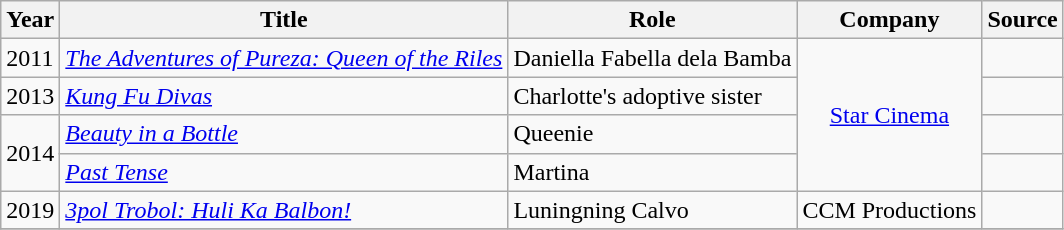<table class="wikitable">
<tr>
<th>Year</th>
<th>Title</th>
<th>Role</th>
<th>Company</th>
<th>Source</th>
</tr>
<tr>
<td>2011</td>
<td><em><a href='#'>The Adventures of Pureza: Queen of the Riles</a></em></td>
<td>Daniella Fabella dela Bamba</td>
<td rowspan="4" style="text-align: center;"><a href='#'>Star Cinema</a></td>
<td></td>
</tr>
<tr>
<td>2013</td>
<td><em><a href='#'>Kung Fu Divas</a></em></td>
<td>Charlotte's adoptive sister</td>
<td></td>
</tr>
<tr>
<td rowspan="2">2014</td>
<td><em><a href='#'>Beauty in a Bottle</a></em> </td>
<td>Queenie</td>
<td></td>
</tr>
<tr>
<td><em><a href='#'>Past Tense</a></em> </td>
<td>Martina</td>
<td></td>
</tr>
<tr>
<td>2019</td>
<td><em><a href='#'>3pol Trobol: Huli Ka Balbon!</a></em></td>
<td>Luningning Calvo</td>
<td>CCM Productions</td>
<td></td>
</tr>
<tr>
</tr>
</table>
